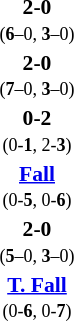<table style="width:100%;" cellspacing="1">
<tr>
<th width=25%></th>
<th width=10%></th>
<th width=25%></th>
</tr>
<tr style=font-size:90%>
<td align=right><strong></strong></td>
<td align=center><strong> 2-0 </strong><br><small>(<strong>6</strong>–0, <strong>3</strong>–0)</small></td>
<td></td>
</tr>
<tr style=font-size:90%>
<td align=right><strong></strong></td>
<td align=center><strong> 2-0 </strong><br><small>(<strong>7</strong>–0, <strong>3</strong>–0)</small></td>
<td></td>
</tr>
<tr style=font-size:90%>
<td align=right></td>
<td align=center><strong> 0-2 </strong><br><small>(0-<strong>1</strong>, 2-<strong>3</strong>)</small></td>
<td><strong></strong></td>
</tr>
<tr style=font-size:90%>
<td align=right></td>
<td align=center><strong> <a href='#'>Fall</a> </strong><br><small>(0-<strong>5</strong>, 0-<strong>6</strong>)</small></td>
<td><strong></strong></td>
</tr>
<tr style=font-size:90%>
<td align=right><strong></strong></td>
<td align=center><strong> 2-0 </strong><br><small>(<strong>5</strong>–0, <strong>3</strong>–0)</small></td>
<td></td>
</tr>
<tr style=font-size:90%>
<td align=right></td>
<td align=center><strong> <a href='#'>T. Fall</a> </strong><br><small>(0-<strong>6</strong>, 0-<strong>7</strong>)</small></td>
<td><strong></strong></td>
</tr>
</table>
